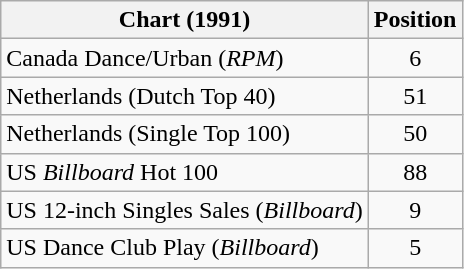<table class="wikitable sortable">
<tr>
<th>Chart (1991)</th>
<th>Position</th>
</tr>
<tr>
<td>Canada Dance/Urban (<em>RPM</em>)</td>
<td align="center">6</td>
</tr>
<tr>
<td>Netherlands (Dutch Top 40)</td>
<td align="center">51</td>
</tr>
<tr>
<td>Netherlands (Single Top 100)</td>
<td align="center">50</td>
</tr>
<tr>
<td>US <em>Billboard</em> Hot 100</td>
<td align="center">88</td>
</tr>
<tr>
<td>US 12-inch Singles Sales (<em>Billboard</em>)</td>
<td align="center">9</td>
</tr>
<tr>
<td>US Dance Club Play (<em>Billboard</em>)</td>
<td align="center">5</td>
</tr>
</table>
